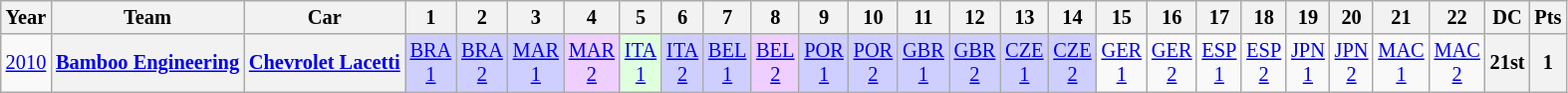<table class="wikitable" style="text-align:center; font-size:85%">
<tr>
<th>Year</th>
<th>Team</th>
<th>Car</th>
<th>1</th>
<th>2</th>
<th>3</th>
<th>4</th>
<th>5</th>
<th>6</th>
<th>7</th>
<th>8</th>
<th>9</th>
<th>10</th>
<th>11</th>
<th>12</th>
<th>13</th>
<th>14</th>
<th>15</th>
<th>16</th>
<th>17</th>
<th>18</th>
<th>19</th>
<th>20</th>
<th>21</th>
<th>22</th>
<th>DC</th>
<th>Pts</th>
</tr>
<tr>
<td><a href='#'>2010</a></td>
<th nowrap><a href='#'>Bamboo Engineering</a></th>
<th nowrap><a href='#'>Chevrolet Lacetti</a></th>
<td style="background:#CFCFFF;"><a href='#'>BRA<br>1</a><br></td>
<td style="background:#CFCFFF;"><a href='#'>BRA<br>2</a><br></td>
<td style="background:#CFCFFF;"><a href='#'>MAR<br>1</a><br></td>
<td style="background:#EFCFFF;"><a href='#'>MAR<br>2</a><br></td>
<td style="background:#DFFFDF;"><a href='#'>ITA<br>1</a><br></td>
<td style="background:#CFCFFF;"><a href='#'>ITA<br>2</a><br></td>
<td style="background:#CFCFFF;"><a href='#'>BEL<br>1</a><br></td>
<td style="background:#EFCFFF;"><a href='#'>BEL<br>2</a><br></td>
<td style="background:#CFCFFF;"><a href='#'>POR<br>1</a><br></td>
<td style="background:#CFCFFF;"><a href='#'>POR<br>2</a><br></td>
<td style="background:#CFCFFF;"><a href='#'>GBR<br>1</a><br></td>
<td style="background:#CFCFFF;"><a href='#'>GBR<br>2</a><br></td>
<td style="background:#CFCFFF;"><a href='#'>CZE<br>1</a><br></td>
<td style="background:#CFCFFF;"><a href='#'>CZE<br>2</a><br></td>
<td><a href='#'>GER<br>1</a></td>
<td><a href='#'>GER<br>2</a></td>
<td><a href='#'>ESP<br>1</a></td>
<td><a href='#'>ESP<br>2</a></td>
<td><a href='#'>JPN<br>1</a></td>
<td><a href='#'>JPN<br>2</a></td>
<td><a href='#'>MAC<br>1</a></td>
<td><a href='#'>MAC<br>2</a></td>
<th>21st</th>
<th>1</th>
</tr>
</table>
